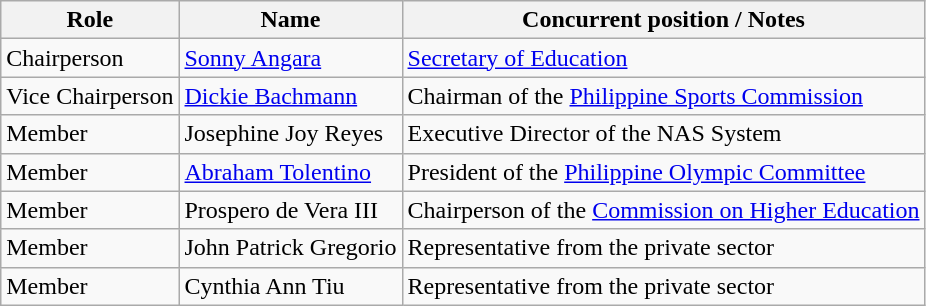<table class="wikitable">
<tr>
<th>Role</th>
<th>Name</th>
<th>Concurrent position / Notes</th>
</tr>
<tr>
<td>Chairperson</td>
<td><a href='#'>Sonny Angara</a></td>
<td><a href='#'>Secretary of Education</a></td>
</tr>
<tr>
<td>Vice Chairperson</td>
<td><a href='#'>Dickie Bachmann</a></td>
<td>Chairman of the <a href='#'>Philippine Sports Commission</a></td>
</tr>
<tr>
<td>Member</td>
<td>Josephine Joy Reyes</td>
<td>Executive Director of the NAS System</td>
</tr>
<tr>
<td>Member</td>
<td><a href='#'>Abraham Tolentino</a></td>
<td>President of the <a href='#'>Philippine Olympic Committee</a></td>
</tr>
<tr>
<td>Member</td>
<td>Prospero de Vera III</td>
<td>Chairperson of the <a href='#'>Commission on Higher Education</a></td>
</tr>
<tr>
<td>Member</td>
<td>John Patrick Gregorio</td>
<td>Representative from the private sector</td>
</tr>
<tr>
<td>Member</td>
<td>Cynthia Ann Tiu</td>
<td>Representative from the private sector</td>
</tr>
</table>
